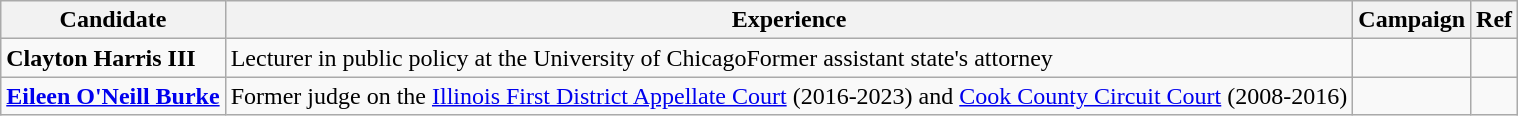<table class="wikitable">
<tr>
<th>Candidate</th>
<th>Experience</th>
<th>Campaign</th>
<th>Ref</th>
</tr>
<tr>
<td><strong>Clayton Harris III</strong></td>
<td>Lecturer in public policy at the University of ChicagoFormer assistant state's attorney</td>
<td></td>
<td></td>
</tr>
<tr>
<td><strong><a href='#'>Eileen O'Neill Burke</a></strong></td>
<td>Former judge on the <a href='#'>Illinois First District Appellate Court</a> (2016-2023) and <a href='#'>Cook County Circuit Court</a> (2008-2016)</td>
<td></td>
<td></td>
</tr>
</table>
